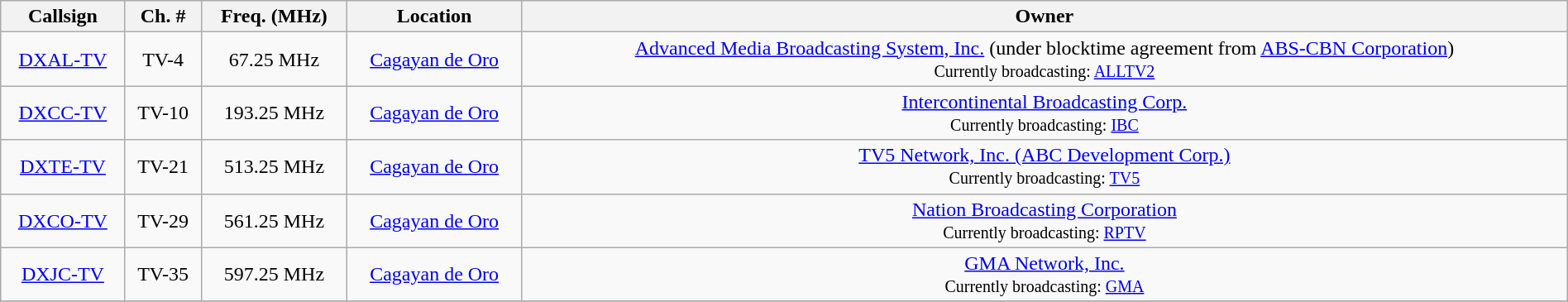<table class="wikitable" style="width:100%; text-align:center;">
<tr>
<th>Callsign</th>
<th>Ch. #</th>
<th>Freq. (MHz)</th>
<th>Location</th>
<th>Owner</th>
</tr>
<tr>
<td><a href='#'>DXAL-TV</a></td>
<td>TV-4</td>
<td>67.25 MHz</td>
<td><a href='#'>Cagayan de Oro</a></td>
<td><a href='#'>Advanced Media Broadcasting System, Inc.</a> (under blocktime agreement from <a href='#'>ABS-CBN Corporation</a>)<br><small>Currently broadcasting: <a href='#'>ALLTV2</a></small></td>
</tr>
<tr>
<td><a href='#'>DXCC-TV</a></td>
<td>TV-10</td>
<td>193.25 MHz</td>
<td><a href='#'>Cagayan de Oro</a></td>
<td><a href='#'>Intercontinental Broadcasting Corp.</a><br><small>Currently broadcasting: <a href='#'>IBC</a></small></td>
</tr>
<tr>
<td><a href='#'>DXTE-TV</a></td>
<td>TV-21</td>
<td>513.25 MHz</td>
<td><a href='#'>Cagayan de Oro</a></td>
<td><a href='#'>TV5 Network, Inc. (ABC Development Corp.)</a><br><small>Currently broadcasting: <a href='#'>TV5</a></small></td>
</tr>
<tr>
<td><a href='#'>DXCO-TV</a></td>
<td>TV-29</td>
<td>561.25 MHz</td>
<td><a href='#'>Cagayan de Oro</a></td>
<td><a href='#'>Nation Broadcasting Corporation</a><br><small>Currently broadcasting: <a href='#'>RPTV</a></small></td>
</tr>
<tr>
<td><a href='#'>DXJC-TV</a></td>
<td>TV-35</td>
<td>597.25 MHz</td>
<td><a href='#'>Cagayan de Oro</a></td>
<td><a href='#'>GMA Network, Inc.</a><br><small>Currently broadcasting: <a href='#'>GMA</a></small></td>
</tr>
<tr>
</tr>
</table>
